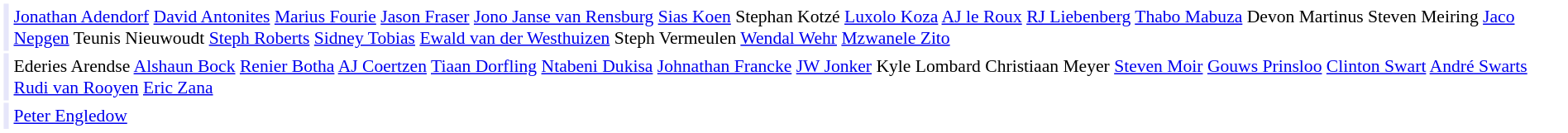<table cellpadding="2" style="border: 1px solid white; font-size:90%;">
<tr>
<td style="text-align:right;" bgcolor="lavender"></td>
<td style="text-align:left;"><a href='#'>Jonathan Adendorf</a> <a href='#'>David Antonites</a> <a href='#'>Marius Fourie</a> <a href='#'>Jason Fraser</a> <a href='#'>Jono Janse van Rensburg</a> <a href='#'>Sias Koen</a> Stephan Kotzé <a href='#'>Luxolo Koza</a> <a href='#'>AJ le Roux</a> <a href='#'>RJ Liebenberg</a> <a href='#'>Thabo Mabuza</a> Devon Martinus Steven Meiring <a href='#'>Jaco Nepgen</a> Teunis Nieuwoudt <a href='#'>Steph Roberts</a> <a href='#'>Sidney Tobias</a> <a href='#'>Ewald van der Westhuizen</a> Steph Vermeulen <a href='#'>Wendal Wehr</a> <a href='#'>Mzwanele Zito</a></td>
</tr>
<tr>
<td style="text-align:right;" bgcolor="lavender"></td>
<td style="text-align:left;">Ederies Arendse <a href='#'>Alshaun Bock</a> <a href='#'>Renier Botha</a> <a href='#'>AJ Coertzen</a> <a href='#'>Tiaan Dorfling</a> <a href='#'>Ntabeni Dukisa</a> <a href='#'>Johnathan Francke</a> <a href='#'>JW Jonker</a> Kyle Lombard Christiaan Meyer <a href='#'>Steven Moir</a> <a href='#'>Gouws Prinsloo</a> <a href='#'>Clinton Swart</a> <a href='#'>André Swarts</a> <a href='#'>Rudi van Rooyen</a> <a href='#'>Eric Zana</a></td>
</tr>
<tr>
<td style="text-align:right;" bgcolor="lavender"></td>
<td style="text-align:left;"><a href='#'>Peter Engledow</a></td>
</tr>
</table>
